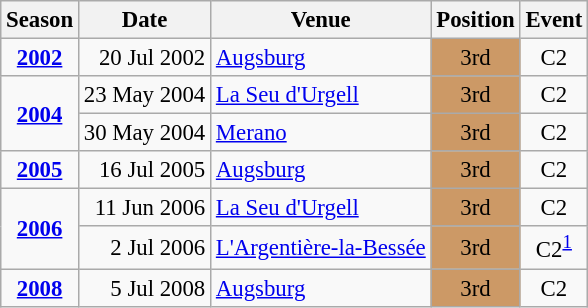<table class="wikitable" style="text-align:center; font-size:95%;">
<tr>
<th>Season</th>
<th>Date</th>
<th>Venue</th>
<th>Position</th>
<th>Event</th>
</tr>
<tr>
<td><strong><a href='#'>2002</a></strong></td>
<td align=right>20 Jul 2002</td>
<td align=left><a href='#'>Augsburg</a></td>
<td bgcolor=cc9966>3rd</td>
<td>C2</td>
</tr>
<tr>
<td rowspan=2><strong><a href='#'>2004</a></strong></td>
<td align=right>23 May 2004</td>
<td align=left><a href='#'>La Seu d'Urgell</a></td>
<td bgcolor=cc9966>3rd</td>
<td>C2</td>
</tr>
<tr>
<td align=right>30 May 2004</td>
<td align=left><a href='#'>Merano</a></td>
<td bgcolor=cc9966>3rd</td>
<td>C2</td>
</tr>
<tr>
<td><strong><a href='#'>2005</a></strong></td>
<td align=right>16 Jul 2005</td>
<td align=left><a href='#'>Augsburg</a></td>
<td bgcolor=cc9966>3rd</td>
<td>C2</td>
</tr>
<tr>
<td rowspan=2><strong><a href='#'>2006</a></strong></td>
<td align=right>11 Jun 2006</td>
<td align=left><a href='#'>La Seu d'Urgell</a></td>
<td bgcolor=cc9966>3rd</td>
<td>C2</td>
</tr>
<tr>
<td align=right>2 Jul 2006</td>
<td align=left><a href='#'>L'Argentière-la-Bessée</a></td>
<td bgcolor=cc9966>3rd</td>
<td>C2<sup><a href='#'>1</a></sup></td>
</tr>
<tr>
<td><strong><a href='#'>2008</a></strong></td>
<td align=right>5 Jul 2008</td>
<td align=left><a href='#'>Augsburg</a></td>
<td bgcolor=cc9966>3rd</td>
<td>C2</td>
</tr>
</table>
